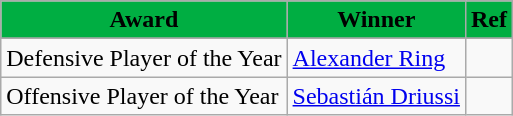<table class="wikitable">
<tr style="background:#cccccc;">
<th style="background-color:#00AE42; color:#000000">Award</th>
<th style="background-color:#00AE42; color:#000000">Winner</th>
<th style="background-color:#00AE42; color:#000000">Ref</th>
</tr>
<tr>
</tr>
<tr>
<td>Defensive Player of the Year</td>
<td> <a href='#'>Alexander Ring</a></td>
<td style="text-align: center;"></td>
</tr>
<tr>
<td>Offensive Player of the Year</td>
<td> <a href='#'>Sebastián Driussi</a></td>
<td style="text-align: center;"></td>
</tr>
</table>
